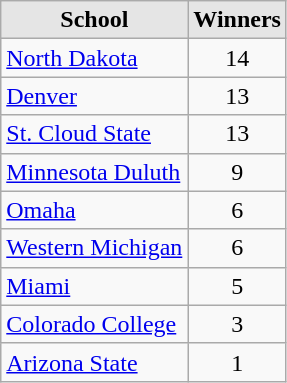<table class="wikitable">
<tr>
<th style="background:#e5e5e5;">School</th>
<th style="background:#e5e5e5;">Winners</th>
</tr>
<tr>
<td><a href='#'>North Dakota</a></td>
<td align=center>14</td>
</tr>
<tr>
<td><a href='#'>Denver</a></td>
<td align=center>13</td>
</tr>
<tr>
<td><a href='#'>St. Cloud State</a></td>
<td align=center>13</td>
</tr>
<tr>
<td><a href='#'>Minnesota Duluth</a></td>
<td align=center>9</td>
</tr>
<tr>
<td><a href='#'>Omaha</a></td>
<td align=center>6</td>
</tr>
<tr>
<td><a href='#'>Western Michigan</a></td>
<td align=center>6</td>
</tr>
<tr>
<td><a href='#'>Miami</a></td>
<td align=center>5</td>
</tr>
<tr>
<td><a href='#'>Colorado College</a></td>
<td align=center>3</td>
</tr>
<tr>
<td><a href='#'>Arizona State</a></td>
<td align=center>1</td>
</tr>
</table>
